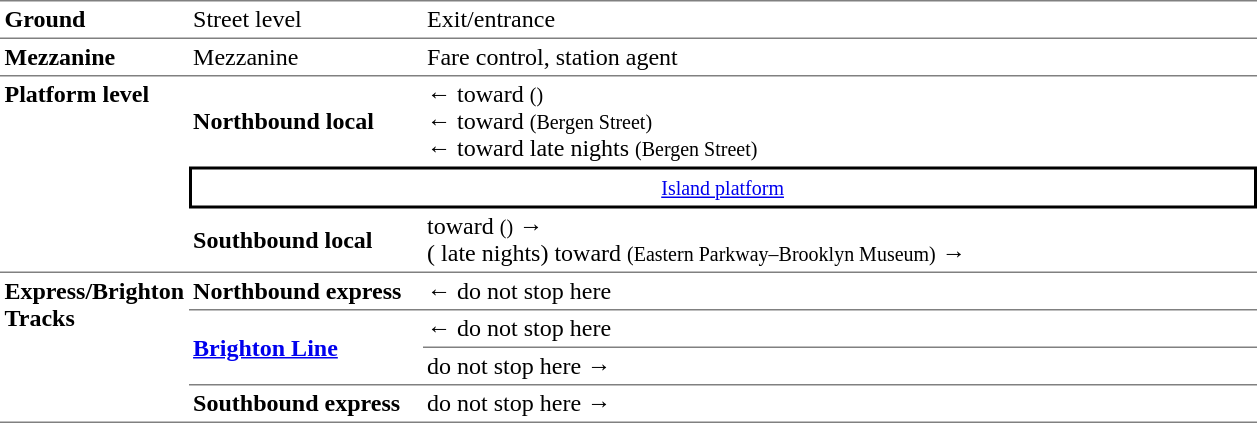<table table border=0 cellspacing=0 cellpadding=3>
<tr>
<td style="border-top:solid 1px gray;" width=50><strong>Ground</strong></td>
<td style="border-top:solid 1px gray;" width=150>Street level</td>
<td style="border-top:solid 1px gray;" width=550>Exit/entrance</td>
</tr>
<tr>
<td style="border-top:solid 1px gray;"><strong>Mezzanine</strong></td>
<td style="border-top:solid 1px gray;">Mezzanine</td>
<td style="border-top:solid 1px gray;">Fare control, station agent</td>
</tr>
<tr>
<td style="border-top:solid 1px gray;border-bottom:solid 1px gray;" rowspan=3 valign=top><strong>Platform level</strong></td>
<td style="border-top:solid 1px gray;"><span><strong>Northbound local</strong></span></td>
<td style="border-top:solid 1px gray;">←  toward  <small>()</small><br>←  toward  <small>(Bergen Street)</small><br>←  toward  late nights <small>(Bergen Street)</small></td>
</tr>
<tr>
<td style="border-top:solid 2px black;border-right:solid 2px black;border-left:solid 2px black;border-bottom:solid 2px black;text-align:center;" colspan=2><small><a href='#'>Island platform</a></small></td>
</tr>
<tr>
<td style="border-bottom:solid 1px gray;"><span><strong>Southbound local </strong></span></td>
<td style="border-bottom:solid 1px gray;">  toward  <small>()</small> →<br>  ( late nights) toward  <small>(Eastern Parkway–Brooklyn Museum)</small> →</td>
</tr>
<tr>
<td style="border-bottom:solid 1px gray;" rowspan=4 valign=top><strong>Express/Brighton Tracks</strong></td>
<td style="border-bottom:solid 1px gray;"><span><strong>Northbound express</strong></span></td>
<td style="border-bottom:solid 1px gray;">←  do not stop here</td>
</tr>
<tr>
<td style="border-bottom:solid 1px gray;" rowspan=2><strong><a href='#'>Brighton Line</a></strong></td>
<td style="border-bottom:solid 1px gray;">←  do not stop here</td>
</tr>
<tr>
<td style="border-bottom:solid 1px gray;">  do not stop here →</td>
</tr>
<tr>
<td style="border-bottom:solid 1px gray;"><span><strong>Southbound express</strong></span></td>
<td style="border-bottom:solid 1px gray;">  do not stop here →</td>
</tr>
</table>
